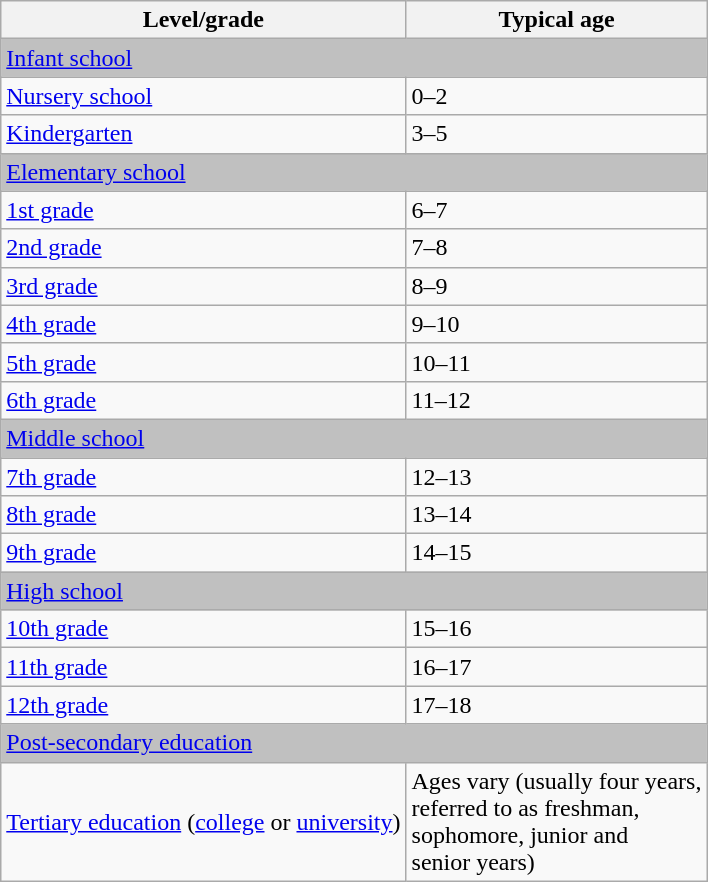<table class="wikitable">
<tr>
<th>Level/grade</th>
<th>Typical age</th>
</tr>
<tr style="background:silver;">
<td colspan=2><a href='#'>Infant school</a></td>
</tr>
<tr>
<td><a href='#'>Nursery school</a></td>
<td>0–2</td>
</tr>
<tr>
<td><a href='#'>Kindergarten</a></td>
<td>3–5</td>
</tr>
<tr style="background:silver;">
<td colspan=2><a href='#'>Elementary school</a></td>
</tr>
<tr>
<td><a href='#'>1st grade</a></td>
<td>6–7</td>
</tr>
<tr>
<td><a href='#'>2nd grade</a></td>
<td>7–8</td>
</tr>
<tr>
<td><a href='#'>3rd grade</a></td>
<td>8–9</td>
</tr>
<tr>
<td><a href='#'>4th grade</a></td>
<td>9–10</td>
</tr>
<tr>
<td><a href='#'>5th grade</a></td>
<td>10–11</td>
</tr>
<tr>
<td><a href='#'>6th grade</a></td>
<td>11–12</td>
</tr>
<tr style="background:silver;">
<td colspan=2><a href='#'>Middle school</a></td>
</tr>
<tr>
<td><a href='#'>7th grade</a></td>
<td>12–13</td>
</tr>
<tr>
<td><a href='#'>8th grade</a></td>
<td>13–14</td>
</tr>
<tr>
<td><a href='#'>9th grade</a></td>
<td>14–15</td>
</tr>
<tr style="background:silver;">
<td colspan=2><a href='#'>High school</a></td>
</tr>
<tr>
<td><a href='#'>10th grade</a></td>
<td>15–16</td>
</tr>
<tr>
<td><a href='#'>11th grade</a></td>
<td>16–17</td>
</tr>
<tr>
<td><a href='#'>12th grade</a></td>
<td>17–18</td>
</tr>
<tr style="background:silver;">
<td colspan=2><a href='#'>Post-secondary education</a></td>
</tr>
<tr>
<td><a href='#'>Tertiary education</a> (<a href='#'>college</a> or <a href='#'>university</a>)</td>
<td>Ages vary (usually four years,<br>referred to as freshman,<br>sophomore, junior and<br>senior years)</td>
</tr>
</table>
